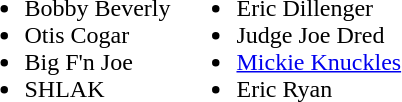<table>
<tr>
<td valign=top><br><ul><li>Bobby Beverly</li><li>Otis Cogar</li><li>Big F'n Joe</li><li>SHLAK</li></ul></td>
<td valign=top><br><ul><li>Eric Dillenger</li><li>Judge Joe Dred</li><li><a href='#'>Mickie Knuckles</a></li><li>Eric Ryan</li></ul></td>
</tr>
</table>
